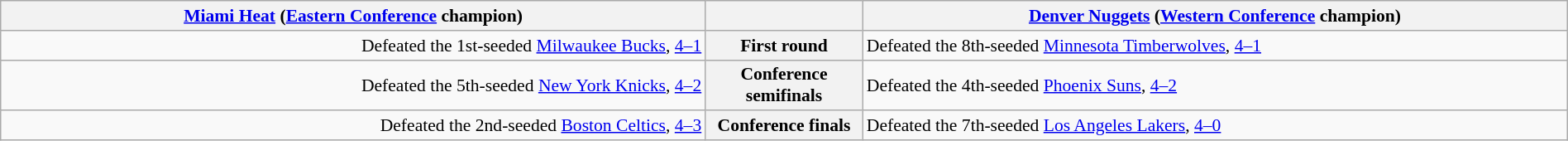<table style="width:100%; font-size:90%" class="wikitable">
<tr valign=top>
<th style="width:45%;"><a href='#'>Miami Heat</a> (<a href='#'>Eastern Conference</a> champion)</th>
<th colspan="2"></th>
<th style="width:45%;"><a href='#'>Denver Nuggets</a> (<a href='#'>Western Conference</a> champion)</th>
</tr>
<tr>
<td align=right>Defeated the 1st-seeded <a href='#'>Milwaukee Bucks</a>, <a href='#'>4–1</a></td>
<th colspan=2>First round</th>
<td align=left>Defeated the 8th-seeded <a href='#'>Minnesota Timberwolves</a>, <a href='#'>4–1</a></td>
</tr>
<tr>
<td align=right>Defeated the 5th-seeded <a href='#'>New York Knicks</a>, <a href='#'>4–2</a></td>
<th colspan=2>Conference semifinals</th>
<td align=left>Defeated the 4th-seeded <a href='#'>Phoenix Suns</a>, <a href='#'>4–2</a></td>
</tr>
<tr>
<td align=right>Defeated the 2nd-seeded <a href='#'>Boston Celtics</a>, <a href='#'>4–3</a></td>
<th colspan=2>Conference finals</th>
<td align=left>Defeated the 7th-seeded <a href='#'>Los Angeles Lakers</a>, <a href='#'>4–0</a></td>
</tr>
</table>
